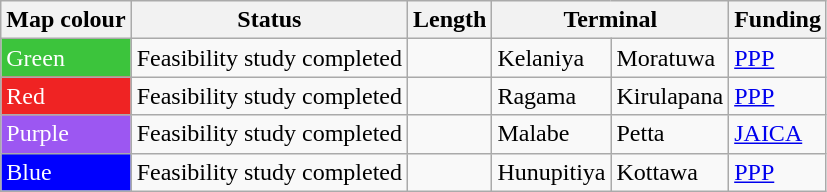<table class="sortable wikitable">
<tr>
<th class="unsortable">Map colour</th>
<th>Status</th>
<th>Length</th>
<th colspan="2" class="unsortable"   !>Terminal</th>
<th>Funding</th>
</tr>
<tr>
<td style="background:#3cc43c; color:white;">Green</td>
<td>Feasibility study completed</td>
<td style="text-align:center;"></td>
<td>Kelaniya</td>
<td>Moratuwa</td>
<td><a href='#'>PPP</a></td>
</tr>
<tr>
<td style="background:#ef2323; color:white;">Red</td>
<td>Feasibility study completed</td>
<td style="text-align:center;"></td>
<td>Ragama</td>
<td>Kirulapana</td>
<td><a href='#'>PPP</a></td>
</tr>
<tr>
<td style="background:#9c57f2; color:white;">Purple</td>
<td>Feasibility study completed</td>
<td style="text-align:center;"></td>
<td>Malabe</td>
<td>Petta</td>
<td><a href='#'>JAICA</a></td>
</tr>
<tr>
<td style="background:#0000FF; color:white;">Blue</td>
<td>Feasibility study completed</td>
<td style="text-align:center;"></td>
<td>Hunupitiya</td>
<td>Kottawa</td>
<td><a href='#'>PPP</a></td>
</tr>
</table>
